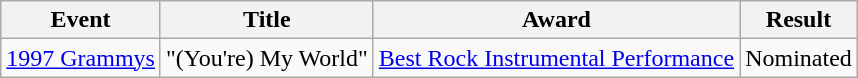<table class="wikitable">
<tr>
<th>Event</th>
<th>Title</th>
<th>Award</th>
<th>Result</th>
</tr>
<tr>
<td><a href='#'>1997 Grammys</a></td>
<td>"(You're) My World"</td>
<td><a href='#'>Best Rock Instrumental Performance</a></td>
<td align="center">Nominated</td>
</tr>
</table>
